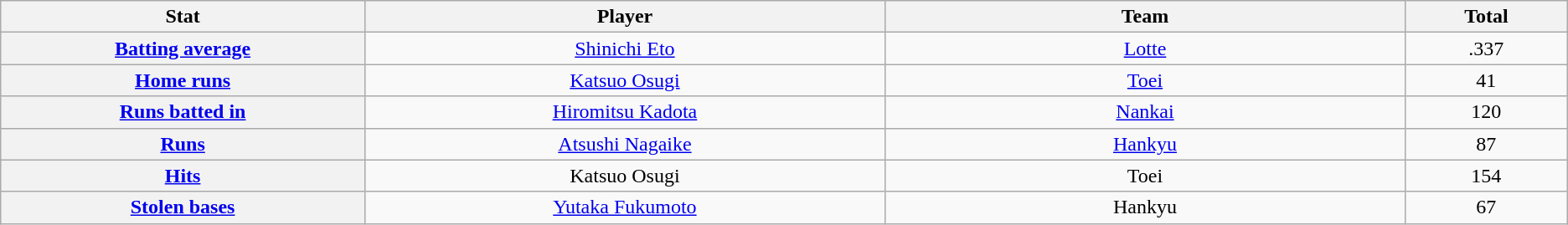<table class="wikitable" style="text-align:center;">
<tr>
<th scope="col" width="7%">Stat</th>
<th scope="col" width="10%">Player</th>
<th scope="col" width="10%">Team</th>
<th scope="col" width="3%">Total</th>
</tr>
<tr>
<th scope="row" style="text-align:center;"><a href='#'>Batting average</a></th>
<td><a href='#'>Shinichi Eto</a></td>
<td><a href='#'>Lotte</a></td>
<td>.337</td>
</tr>
<tr>
<th scope="row" style="text-align:center;"><a href='#'>Home runs</a></th>
<td><a href='#'>Katsuo Osugi</a></td>
<td><a href='#'>Toei</a></td>
<td>41</td>
</tr>
<tr>
<th scope="row" style="text-align:center;"><a href='#'>Runs batted in</a></th>
<td><a href='#'>Hiromitsu Kadota</a></td>
<td><a href='#'>Nankai</a></td>
<td>120</td>
</tr>
<tr>
<th scope="row" style="text-align:center;"><a href='#'>Runs</a></th>
<td><a href='#'>Atsushi Nagaike</a></td>
<td><a href='#'>Hankyu</a></td>
<td>87</td>
</tr>
<tr>
<th scope="row" style="text-align:center;"><a href='#'>Hits</a></th>
<td>Katsuo Osugi</td>
<td>Toei</td>
<td>154</td>
</tr>
<tr>
<th scope="row" style="text-align:center;"><a href='#'>Stolen bases</a></th>
<td><a href='#'>Yutaka Fukumoto</a></td>
<td>Hankyu</td>
<td>67</td>
</tr>
</table>
